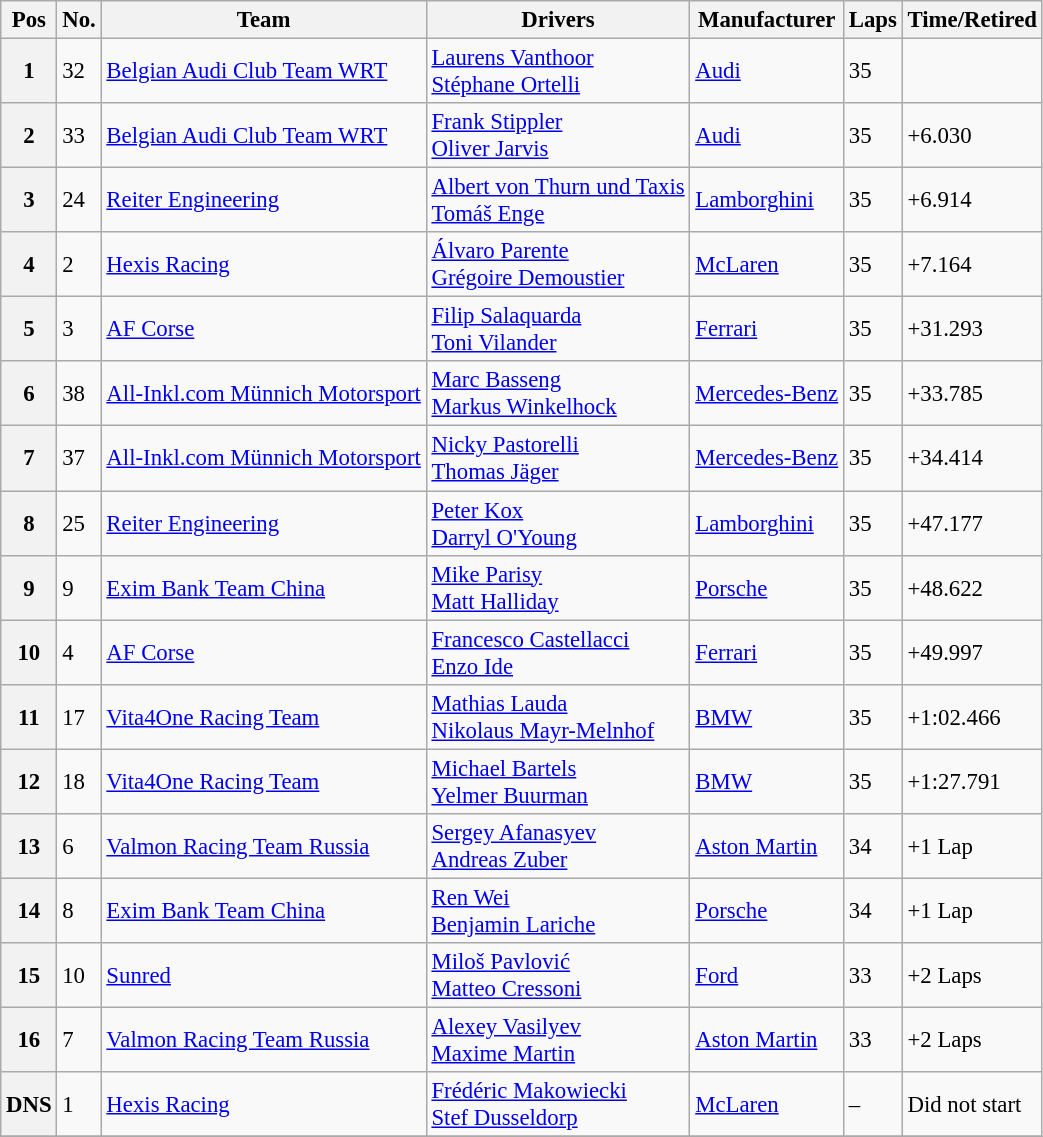<table class="wikitable" style="font-size: 95%;">
<tr>
<th>Pos</th>
<th>No.</th>
<th>Team</th>
<th>Drivers</th>
<th>Manufacturer</th>
<th>Laps</th>
<th>Time/Retired</th>
</tr>
<tr>
<th>1</th>
<td>32</td>
<td> <a href='#'>Belgian Audi Club Team WRT</a></td>
<td> <a href='#'>Laurens Vanthoor</a><br> <a href='#'>Stéphane Ortelli</a></td>
<td><a href='#'>Audi</a></td>
<td>35</td>
<td></td>
</tr>
<tr>
<th>2</th>
<td>33</td>
<td> <a href='#'>Belgian Audi Club Team WRT</a></td>
<td> <a href='#'>Frank Stippler</a><br> <a href='#'>Oliver Jarvis</a></td>
<td><a href='#'>Audi</a></td>
<td>35</td>
<td>+6.030</td>
</tr>
<tr>
<th>3</th>
<td>24</td>
<td> <a href='#'>Reiter Engineering</a></td>
<td> <a href='#'>Albert von Thurn und Taxis</a><br> <a href='#'>Tomáš Enge</a></td>
<td><a href='#'>Lamborghini</a></td>
<td>35</td>
<td>+6.914</td>
</tr>
<tr>
<th>4</th>
<td>2</td>
<td> <a href='#'>Hexis Racing</a></td>
<td> <a href='#'>Álvaro Parente</a><br> <a href='#'>Grégoire Demoustier</a></td>
<td><a href='#'>McLaren</a></td>
<td>35</td>
<td>+7.164</td>
</tr>
<tr>
<th>5</th>
<td>3</td>
<td> <a href='#'>AF Corse</a></td>
<td> <a href='#'>Filip Salaquarda</a><br> <a href='#'>Toni Vilander</a></td>
<td><a href='#'>Ferrari</a></td>
<td>35</td>
<td>+31.293</td>
</tr>
<tr>
<th>6</th>
<td>38</td>
<td> <a href='#'>All-Inkl.com Münnich Motorsport</a></td>
<td> <a href='#'>Marc Basseng</a><br> <a href='#'>Markus Winkelhock</a></td>
<td><a href='#'>Mercedes-Benz</a></td>
<td>35</td>
<td>+33.785</td>
</tr>
<tr>
<th>7</th>
<td>37</td>
<td> <a href='#'>All-Inkl.com Münnich Motorsport</a></td>
<td> <a href='#'>Nicky Pastorelli</a><br> <a href='#'>Thomas Jäger</a></td>
<td><a href='#'>Mercedes-Benz</a></td>
<td>35</td>
<td>+34.414</td>
</tr>
<tr>
<th>8</th>
<td>25</td>
<td> <a href='#'>Reiter Engineering</a></td>
<td> <a href='#'>Peter Kox</a><br> <a href='#'>Darryl O'Young</a></td>
<td><a href='#'>Lamborghini</a></td>
<td>35</td>
<td>+47.177</td>
</tr>
<tr>
<th>9</th>
<td>9</td>
<td> <a href='#'>Exim Bank Team China</a></td>
<td> <a href='#'>Mike Parisy</a><br> <a href='#'>Matt Halliday</a></td>
<td><a href='#'>Porsche</a></td>
<td>35</td>
<td>+48.622</td>
</tr>
<tr>
<th>10</th>
<td>4</td>
<td> <a href='#'>AF Corse</a></td>
<td> <a href='#'>Francesco Castellacci</a><br> <a href='#'>Enzo Ide</a></td>
<td><a href='#'>Ferrari</a></td>
<td>35</td>
<td>+49.997</td>
</tr>
<tr>
<th>11</th>
<td>17</td>
<td> <a href='#'>Vita4One Racing Team</a></td>
<td> <a href='#'>Mathias Lauda</a><br> <a href='#'>Nikolaus Mayr-Melnhof</a></td>
<td><a href='#'>BMW</a></td>
<td>35</td>
<td>+1:02.466</td>
</tr>
<tr>
<th>12</th>
<td>18</td>
<td> <a href='#'>Vita4One Racing Team</a></td>
<td> <a href='#'>Michael Bartels</a><br> <a href='#'>Yelmer Buurman</a></td>
<td><a href='#'>BMW</a></td>
<td>35</td>
<td>+1:27.791</td>
</tr>
<tr>
<th>13</th>
<td>6</td>
<td> <a href='#'>Valmon Racing Team Russia</a></td>
<td> <a href='#'>Sergey Afanasyev</a><br> <a href='#'>Andreas Zuber</a></td>
<td><a href='#'>Aston Martin</a></td>
<td>34</td>
<td>+1 Lap</td>
</tr>
<tr>
<th>14</th>
<td>8</td>
<td> <a href='#'>Exim Bank Team China</a></td>
<td> <a href='#'>Ren Wei</a><br> <a href='#'>Benjamin Lariche</a></td>
<td><a href='#'>Porsche</a></td>
<td>34</td>
<td>+1 Lap</td>
</tr>
<tr>
<th>15</th>
<td>10</td>
<td> <a href='#'>Sunred</a></td>
<td> <a href='#'>Miloš Pavlović</a><br> <a href='#'>Matteo Cressoni</a></td>
<td><a href='#'>Ford</a></td>
<td>33</td>
<td>+2 Laps</td>
</tr>
<tr>
<th>16</th>
<td>7</td>
<td> <a href='#'>Valmon Racing Team Russia</a></td>
<td> <a href='#'>Alexey Vasilyev</a><br> <a href='#'>Maxime Martin</a></td>
<td><a href='#'>Aston Martin</a></td>
<td>33</td>
<td>+2 Laps</td>
</tr>
<tr>
<th>DNS</th>
<td>1</td>
<td> <a href='#'>Hexis Racing</a></td>
<td> <a href='#'>Frédéric Makowiecki</a><br> <a href='#'>Stef Dusseldorp</a></td>
<td><a href='#'>McLaren</a></td>
<td>–</td>
<td>Did not start</td>
</tr>
<tr>
</tr>
</table>
